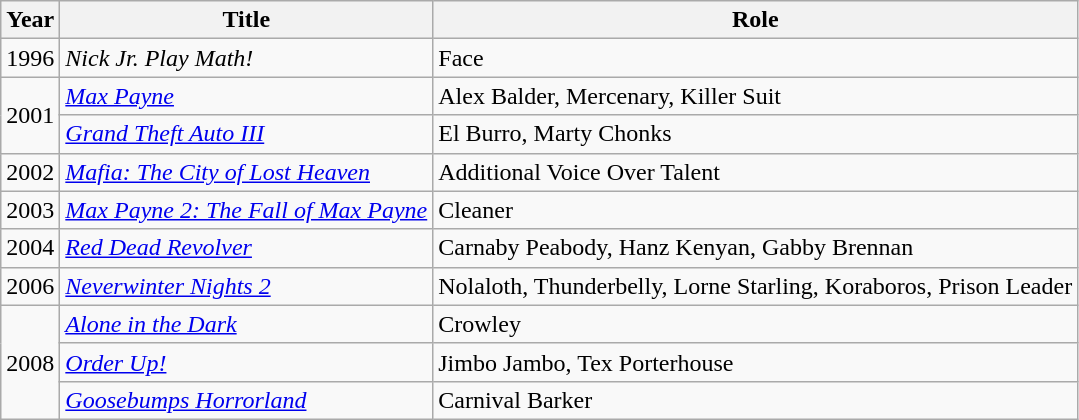<table class="wikitable">
<tr>
<th>Year</th>
<th>Title</th>
<th>Role</th>
</tr>
<tr>
<td>1996</td>
<td><em>Nick Jr. Play Math!</em></td>
<td>Face</td>
</tr>
<tr>
<td rowspan="2">2001</td>
<td><em><a href='#'>Max Payne</a></em></td>
<td>Alex Balder, Mercenary, Killer Suit</td>
</tr>
<tr>
<td><em><a href='#'>Grand Theft Auto III</a></em></td>
<td>El Burro, Marty Chonks</td>
</tr>
<tr>
<td>2002</td>
<td><em><a href='#'>Mafia: The City of Lost Heaven</a></em></td>
<td>Additional Voice Over Talent</td>
</tr>
<tr>
<td>2003</td>
<td><em><a href='#'>Max Payne 2: The Fall of Max Payne</a></em></td>
<td>Cleaner</td>
</tr>
<tr>
<td>2004</td>
<td><em><a href='#'>Red Dead Revolver</a></em></td>
<td>Carnaby Peabody, Hanz Kenyan, Gabby Brennan</td>
</tr>
<tr>
<td>2006</td>
<td><em><a href='#'>Neverwinter Nights 2</a></em></td>
<td>Nolaloth, Thunderbelly, Lorne Starling, Koraboros, Prison Leader</td>
</tr>
<tr>
<td rowspan="3">2008</td>
<td><em><a href='#'>Alone in the Dark</a></em></td>
<td>Crowley</td>
</tr>
<tr>
<td><em><a href='#'>Order Up!</a></em></td>
<td>Jimbo Jambo, Tex Porterhouse</td>
</tr>
<tr>
<td><em><a href='#'>Goosebumps Horrorland</a></em></td>
<td>Carnival Barker</td>
</tr>
</table>
